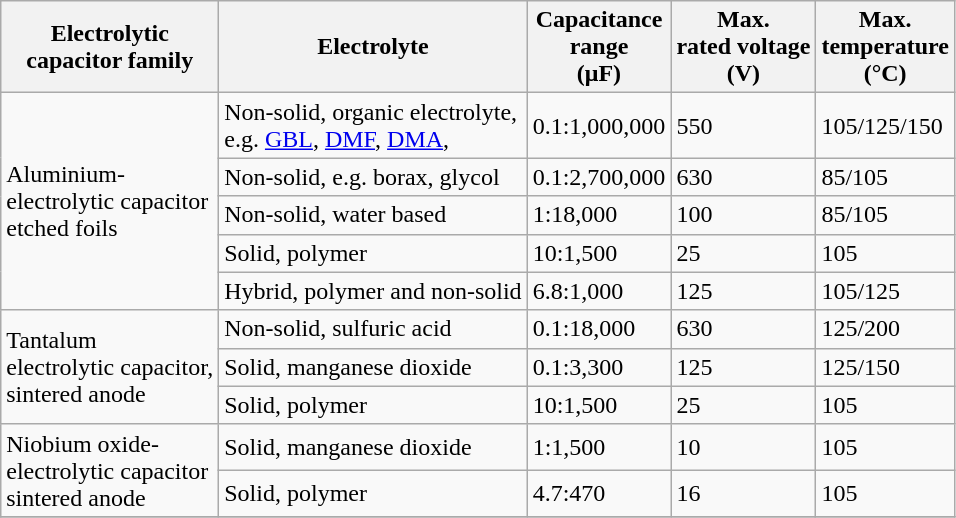<table class="wikitable centered">
<tr class="hintergrundfarbe6">
<th>Electrolytic<br>capacitor family</th>
<th>Electrolyte</th>
<th>Capacitance<br>range<br>(μF)</th>
<th>Max. <br>rated voltage<br>(V)</th>
<th>Max.<br>temperature<br> (°C)</th>
</tr>
<tr>
<td rowspan="5">Aluminium-<br>electrolytic capacitor<br>etched foils</td>
<td>Non-solid, organic electrolyte, <br>e.g. <a href='#'>GBL</a>, <a href='#'>DMF</a>, <a href='#'>DMA</a>,</td>
<td>0.1:1,000,000</td>
<td>550</td>
<td>105/125/150</td>
</tr>
<tr>
<td>Non-solid, e.g. borax, glycol</td>
<td>0.1:2,700,000</td>
<td>630</td>
<td>85/105</td>
</tr>
<tr>
<td>Non-solid, water based</td>
<td>1:18,000</td>
<td>100</td>
<td>85/105</td>
</tr>
<tr>
<td>Solid, polymer</td>
<td>10:1,500</td>
<td>25</td>
<td>105</td>
</tr>
<tr>
<td>Hybrid, polymer and non-solid</td>
<td>6.8:1,000</td>
<td>125</td>
<td>105/125</td>
</tr>
<tr>
<td rowspan="3">Tantalum<br>electrolytic capacitor,<br>sintered anode</td>
<td>Non-solid, sulfuric acid</td>
<td>0.1:18,000</td>
<td>630</td>
<td>125/200</td>
</tr>
<tr>
<td>Solid, manganese dioxide</td>
<td>0.1:3,300</td>
<td>125</td>
<td>125/150</td>
</tr>
<tr>
<td>Solid, polymer</td>
<td>10:1,500</td>
<td>25</td>
<td>105</td>
</tr>
<tr>
<td rowspan="2">Niobium oxide-<br>electrolytic capacitor<br>sintered anode</td>
<td>Solid, manganese dioxide</td>
<td>1:1,500</td>
<td>10</td>
<td>105</td>
</tr>
<tr>
<td>Solid, polymer</td>
<td>4.7:470</td>
<td>16</td>
<td>105</td>
</tr>
<tr>
</tr>
</table>
